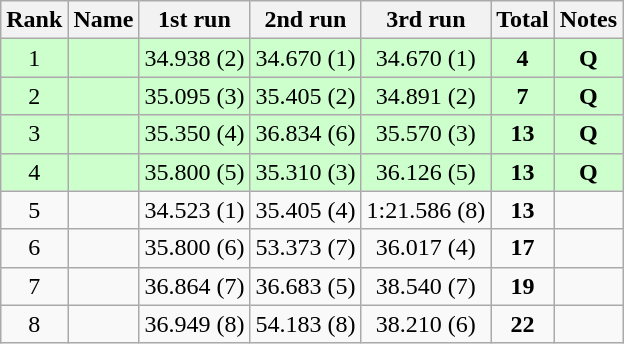<table class="sortable wikitable" style="text-align:center;">
<tr>
<th>Rank</th>
<th>Name</th>
<th>1st run</th>
<th>2nd run</th>
<th>3rd run</th>
<th>Total</th>
<th>Notes</th>
</tr>
<tr bgcolor=ccffcc>
<td>1</td>
<td align=left></td>
<td>34.938 (2)</td>
<td>34.670 (1)</td>
<td>34.670 (1)</td>
<td><strong>4</strong></td>
<td><strong>Q</strong></td>
</tr>
<tr bgcolor=ccffcc>
<td>2</td>
<td align=left></td>
<td>35.095 (3)</td>
<td>35.405 (2)</td>
<td>34.891 (2)</td>
<td><strong>7</strong></td>
<td><strong>Q</strong></td>
</tr>
<tr bgcolor=ccffcc>
<td>3</td>
<td align=left></td>
<td>35.350 (4)</td>
<td>36.834 (6)</td>
<td>35.570 (3)</td>
<td><strong>13</strong></td>
<td><strong>Q</strong></td>
</tr>
<tr bgcolor=ccffcc>
<td>4</td>
<td align=left></td>
<td>35.800 (5)</td>
<td>35.310 (3)</td>
<td>36.126 (5)</td>
<td><strong>13</strong></td>
<td><strong>Q</strong></td>
</tr>
<tr>
<td>5</td>
<td align=left></td>
<td>34.523 (1)</td>
<td>35.405 (4)</td>
<td>1:21.586 (8)</td>
<td><strong>13</strong></td>
<td></td>
</tr>
<tr>
<td>6</td>
<td align=left></td>
<td>35.800 (6)</td>
<td>53.373 (7)</td>
<td>36.017 (4)</td>
<td><strong>17</strong></td>
<td></td>
</tr>
<tr>
<td>7</td>
<td align=left></td>
<td>36.864 (7)</td>
<td>36.683 (5)</td>
<td>38.540 (7)</td>
<td><strong>19</strong></td>
<td></td>
</tr>
<tr>
<td>8</td>
<td align=left></td>
<td>36.949 (8)</td>
<td>54.183 (8)</td>
<td>38.210 (6)</td>
<td><strong>22</strong></td>
<td></td>
</tr>
</table>
